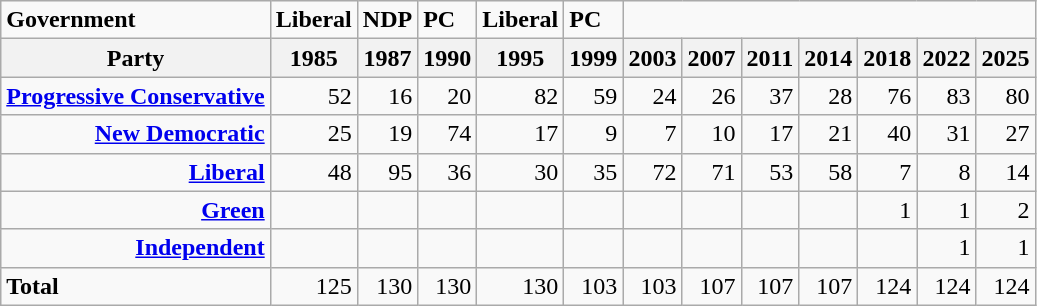<table class="wikitable">
<tr>
<td><strong>Government</strong></td>
<td><strong>Liberal</strong></td>
<td><strong>NDP</strong></td>
<td><strong>PC</strong></td>
<td><strong>Liberal</strong></td>
<td><strong>PC</strong></td>
</tr>
<tr>
<th>Party</th>
<th>1985</th>
<th>1987</th>
<th>1990</th>
<th>1995</th>
<th>1999</th>
<th>2003</th>
<th>2007</th>
<th>2011</th>
<th>2014</th>
<th>2018</th>
<th>2022</th>
<th>2025</th>
</tr>
<tr align = "right">
<td><strong><a href='#'>Progressive Conservative</a></strong></td>
<td>52</td>
<td>16</td>
<td>20</td>
<td>82</td>
<td>59</td>
<td>24</td>
<td>26</td>
<td>37</td>
<td>28</td>
<td>76</td>
<td>83</td>
<td>80</td>
</tr>
<tr align = "right">
<td><strong><a href='#'>New Democratic</a></strong></td>
<td>25</td>
<td>19</td>
<td>74</td>
<td>17</td>
<td>9</td>
<td>7</td>
<td>10</td>
<td>17</td>
<td>21</td>
<td>40</td>
<td>31</td>
<td>27</td>
</tr>
<tr align = "right">
<td><strong><a href='#'>Liberal</a></strong></td>
<td>48</td>
<td>95</td>
<td>36</td>
<td>30</td>
<td>35</td>
<td>72</td>
<td>71</td>
<td>53</td>
<td>58</td>
<td>7</td>
<td>8</td>
<td>14</td>
</tr>
<tr align = "right">
<td><strong><a href='#'>Green</a></strong></td>
<td></td>
<td></td>
<td></td>
<td></td>
<td></td>
<td></td>
<td></td>
<td></td>
<td></td>
<td>1</td>
<td>1</td>
<td>2</td>
</tr>
<tr align = "right">
<td><strong><a href='#'>Independent</a></strong></td>
<td></td>
<td></td>
<td></td>
<td></td>
<td></td>
<td></td>
<td></td>
<td></td>
<td></td>
<td></td>
<td>1</td>
<td>1</td>
</tr>
<tr align = "right">
<td align="left"><strong>Total</strong></td>
<td>125</td>
<td>130</td>
<td>130</td>
<td>130</td>
<td>103</td>
<td>103</td>
<td>107</td>
<td>107</td>
<td>107</td>
<td>124</td>
<td>124</td>
<td>124</td>
</tr>
</table>
